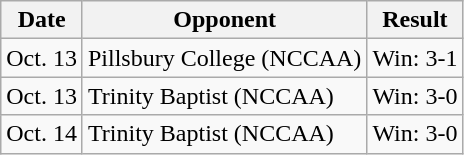<table class="wikitable">
<tr>
<th>Date</th>
<th>Opponent</th>
<th>Result</th>
</tr>
<tr>
<td>Oct. 13</td>
<td>Pillsbury College (NCCAA)</td>
<td>Win: 3-1</td>
</tr>
<tr>
<td>Oct. 13</td>
<td>Trinity Baptist (NCCAA)</td>
<td>Win: 3-0</td>
</tr>
<tr>
<td>Oct. 14</td>
<td>Trinity Baptist (NCCAA)</td>
<td>Win: 3-0</td>
</tr>
</table>
